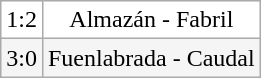<table class="wikitable">
<tr align=center bgcolor=white>
<td>1:2</td>
<td>Almazán - Fabril</td>
</tr>
<tr align=center bgcolor=#F5F5F5>
<td>3:0</td>
<td>Fuenlabrada - Caudal</td>
</tr>
</table>
